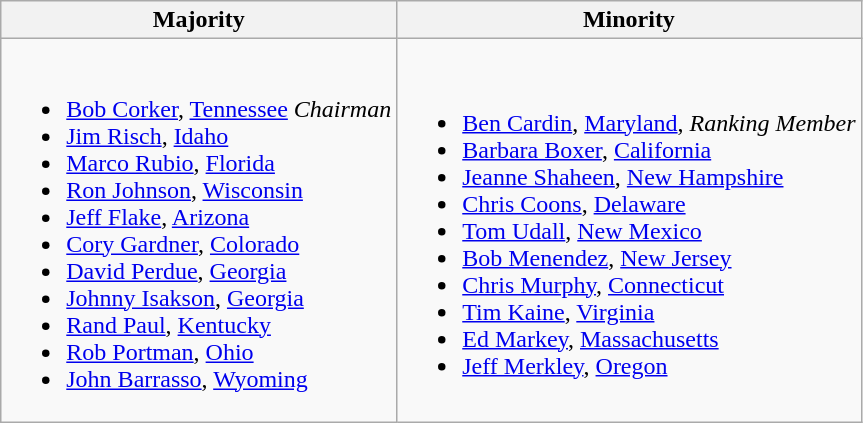<table class=wikitable>
<tr>
<th>Majority</th>
<th>Minority</th>
</tr>
<tr>
<td><br><ul><li><a href='#'>Bob Corker</a>, <a href='#'>Tennessee</a> <em>Chairman</em></li><li><a href='#'>Jim Risch</a>, <a href='#'>Idaho</a></li><li><a href='#'>Marco Rubio</a>, <a href='#'>Florida</a></li><li><a href='#'>Ron Johnson</a>, <a href='#'>Wisconsin</a></li><li><a href='#'>Jeff Flake</a>, <a href='#'>Arizona</a></li><li><a href='#'>Cory Gardner</a>, <a href='#'>Colorado</a></li><li><a href='#'>David Perdue</a>, <a href='#'>Georgia</a></li><li><a href='#'>Johnny Isakson</a>, <a href='#'>Georgia</a></li><li><a href='#'>Rand Paul</a>, <a href='#'>Kentucky</a></li><li><a href='#'>Rob Portman</a>, <a href='#'>Ohio</a></li><li><a href='#'>John Barrasso</a>, <a href='#'>Wyoming</a></li></ul></td>
<td><br><ul><li><a href='#'>Ben Cardin</a>, <a href='#'>Maryland</a>, <em>Ranking Member</em></li><li><a href='#'>Barbara Boxer</a>, <a href='#'>California</a></li><li><a href='#'>Jeanne Shaheen</a>, <a href='#'>New Hampshire</a></li><li><a href='#'>Chris Coons</a>, <a href='#'>Delaware</a></li><li><a href='#'>Tom Udall</a>, <a href='#'>New Mexico</a></li><li><a href='#'>Bob Menendez</a>, <a href='#'>New Jersey</a></li><li><a href='#'>Chris Murphy</a>, <a href='#'>Connecticut</a></li><li><a href='#'>Tim Kaine</a>, <a href='#'>Virginia</a></li><li><a href='#'>Ed Markey</a>, <a href='#'>Massachusetts</a></li><li><a href='#'>Jeff Merkley</a>, <a href='#'>Oregon</a></li></ul></td>
</tr>
</table>
